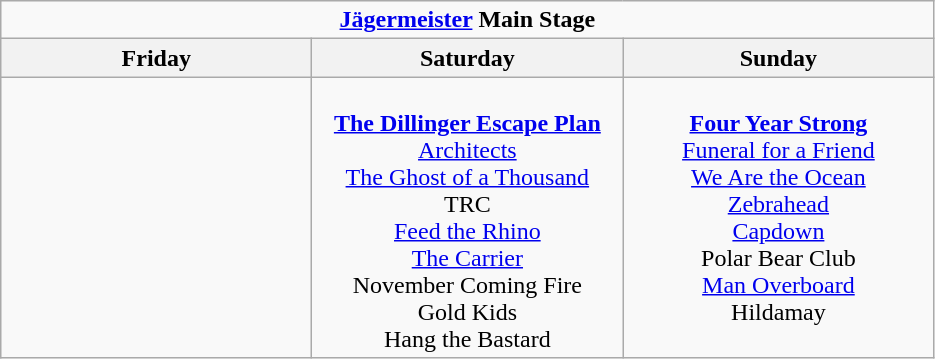<table class="wikitable">
<tr>
<td colspan="3" align="center"><strong><a href='#'>Jägermeister</a> Main Stage</strong></td>
</tr>
<tr>
<th>Friday</th>
<th>Saturday</th>
<th>Sunday</th>
</tr>
<tr>
<td valign="top" align="center" width=200></td>
<td valign="top" align="center" width=200><br><strong><a href='#'>The Dillinger Escape Plan</a></strong><br>
<a href='#'>Architects</a> <br>
<a href='#'>The Ghost of a Thousand</a><br>
TRC<br>
<a href='#'>Feed the Rhino</a><br>
<a href='#'>The Carrier</a><br>
November Coming Fire<br>
Gold Kids<br>
Hang the Bastard<br></td>
<td valign="top" align="center" width=200><br><strong><a href='#'>Four Year Strong</a></strong><br>
<a href='#'>Funeral for a Friend</a><br>
<a href='#'>We Are the Ocean</a> <br>
<a href='#'>Zebrahead</a><br>
<a href='#'>Capdown</a><br>
Polar Bear Club<br>
<a href='#'>Man Overboard</a><br>
Hildamay</td>
</tr>
</table>
